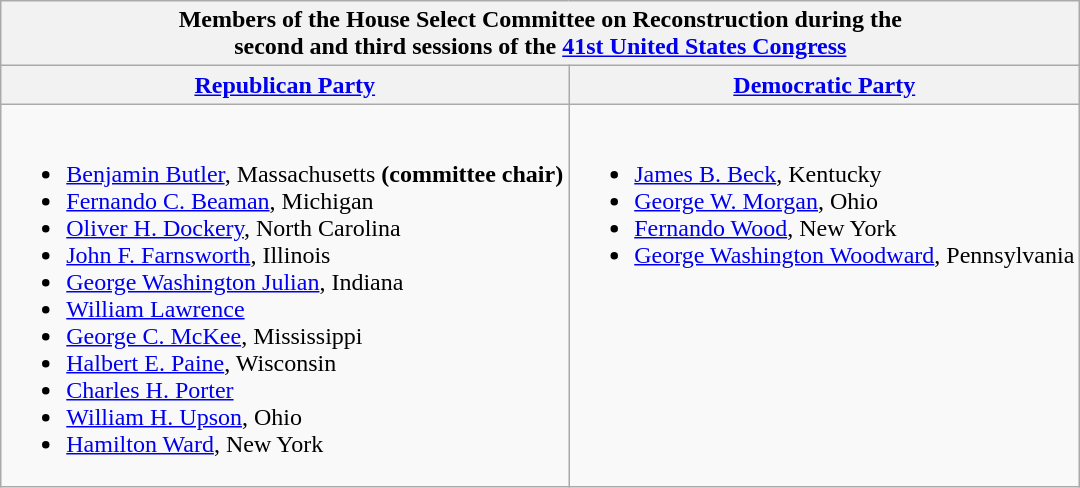<table class=wikitable>
<tr>
<th Colspan=3>Members of the House Select Committee on Reconstruction during the<br>second and third sessions of the  <a href='#'>41st United States Congress</a></th>
</tr>
<tr>
<th><a href='#'>Republican Party</a></th>
<th><a href='#'>Democratic Party</a></th>
</tr>
<tr>
<td valign=top ><br><ul><li><a href='#'>Benjamin Butler</a>, Massachusetts <strong>(committee chair)</strong></li><li><a href='#'>Fernando C. Beaman</a>, Michigan</li><li><a href='#'>Oliver H. Dockery</a>, North Carolina</li><li><a href='#'>John F. Farnsworth</a>, Illinois</li><li><a href='#'>George Washington Julian</a>, Indiana</li><li><a href='#'>William Lawrence</a></li><li><a href='#'>George C. McKee</a>, Mississippi</li><li><a href='#'>Halbert E. Paine</a>, Wisconsin</li><li><a href='#'>Charles H. Porter</a></li><li><a href='#'>William H. Upson</a>, Ohio</li><li><a href='#'>Hamilton Ward</a>, New York</li></ul></td>
<td valign=top ><br><ul><li><a href='#'>James B. Beck</a>, Kentucky</li><li><a href='#'>George W. Morgan</a>, Ohio</li><li><a href='#'>Fernando Wood</a>, New York</li><li><a href='#'>George Washington Woodward</a>, Pennsylvania</li></ul></td>
</tr>
</table>
